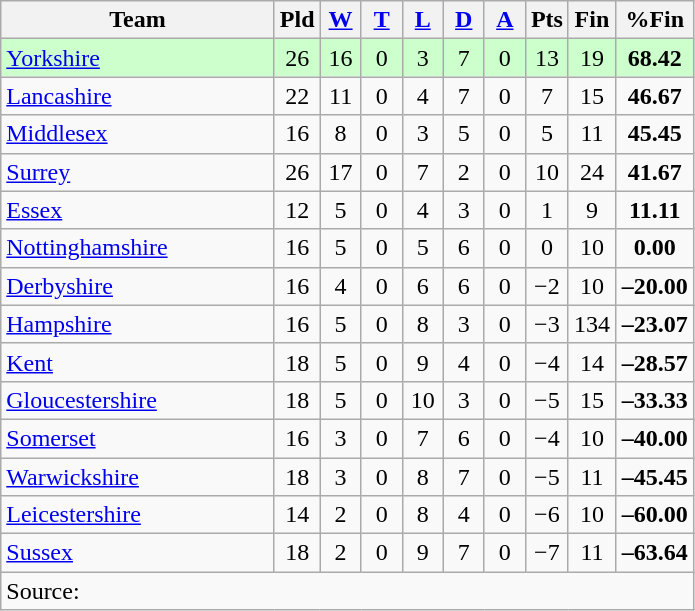<table class="wikitable" style="text-align:center;">
<tr>
<th width=175>Team</th>
<th width=20 abbr="Played">Pld</th>
<th width=20 abbr="Won"><a href='#'>W</a></th>
<th width=20 abbr="Tied"><a href='#'>T</a></th>
<th width=20 abbr="Lost"><a href='#'>L</a></th>
<th width=20 abbr="Drawn"><a href='#'>D</a></th>
<th width=20 abbr="Abandoned"><a href='#'>A</a></th>
<th width=20 abbr="Points">Pts</th>
<th width=20 abbr="Finished matches">Fin</th>
<th width=45 abbr="Percentage of finished matches">%Fin</th>
</tr>
<tr style="background:#ccffcc;">
<td style="text-align:left;"><a href='#'>Yorkshire</a></td>
<td>26</td>
<td>16</td>
<td>0</td>
<td>3</td>
<td>7</td>
<td>0</td>
<td>13</td>
<td>19</td>
<td><strong>68.42</strong></td>
</tr>
<tr style="background:#f9f9f9;">
<td style="text-align:left;"><a href='#'>Lancashire</a></td>
<td>22</td>
<td>11</td>
<td>0</td>
<td>4</td>
<td>7</td>
<td>0</td>
<td>7</td>
<td>15</td>
<td><strong>46.67</strong></td>
</tr>
<tr style="background:#f9f9f9;">
<td style="text-align:left;"><a href='#'>Middlesex</a></td>
<td>16</td>
<td>8</td>
<td>0</td>
<td>3</td>
<td>5</td>
<td>0</td>
<td>5</td>
<td>11</td>
<td><strong>45.45</strong></td>
</tr>
<tr style="background:#f9f9f9;">
<td style="text-align:left;"><a href='#'>Surrey</a></td>
<td>26</td>
<td>17</td>
<td>0</td>
<td>7</td>
<td>2</td>
<td>0</td>
<td>10</td>
<td>24</td>
<td><strong>41.67</strong></td>
</tr>
<tr style="background:#f9f9f9;">
<td style="text-align:left;"><a href='#'>Essex</a></td>
<td>12</td>
<td>5</td>
<td>0</td>
<td>4</td>
<td>3</td>
<td>0</td>
<td>1</td>
<td>9</td>
<td><strong>11.11</strong></td>
</tr>
<tr style="background:#f9f9f9;">
<td style="text-align:left;"><a href='#'>Nottinghamshire</a></td>
<td>16</td>
<td>5</td>
<td>0</td>
<td>5</td>
<td>6</td>
<td>0</td>
<td>0</td>
<td>10</td>
<td><strong>0.00</strong></td>
</tr>
<tr style="background:#f9f9f9;">
<td style="text-align:left;"><a href='#'>Derbyshire</a></td>
<td>16</td>
<td>4</td>
<td>0</td>
<td>6</td>
<td>6</td>
<td>0</td>
<td>−2</td>
<td>10</td>
<td><strong>–20.00</strong></td>
</tr>
<tr style="background:#f9f9f9;">
<td style="text-align:left;"><a href='#'>Hampshire</a></td>
<td>16</td>
<td>5</td>
<td>0</td>
<td>8</td>
<td>3</td>
<td>0</td>
<td>−3</td>
<td>134</td>
<td><strong>–23.07</strong></td>
</tr>
<tr style="background:#f9f9f9;">
<td style="text-align:left;"><a href='#'>Kent</a></td>
<td>18</td>
<td>5</td>
<td>0</td>
<td>9</td>
<td>4</td>
<td>0</td>
<td>−4</td>
<td>14</td>
<td><strong>–28.57</strong></td>
</tr>
<tr style="background:#f9f9f9;">
<td style="text-align:left;"><a href='#'>Gloucestershire</a></td>
<td>18</td>
<td>5</td>
<td>0</td>
<td>10</td>
<td>3</td>
<td>0</td>
<td>−5</td>
<td>15</td>
<td><strong>–33.33</strong></td>
</tr>
<tr style="background:#f9f9f9;">
<td style="text-align:left;"><a href='#'>Somerset</a></td>
<td>16</td>
<td>3</td>
<td>0</td>
<td>7</td>
<td>6</td>
<td>0</td>
<td>−4</td>
<td>10</td>
<td><strong>–40.00</strong></td>
</tr>
<tr style="background:#f9f9f9;">
<td style="text-align:left;"><a href='#'>Warwickshire</a></td>
<td>18</td>
<td>3</td>
<td>0</td>
<td>8</td>
<td>7</td>
<td>0</td>
<td>−5</td>
<td>11</td>
<td><strong>–45.45</strong></td>
</tr>
<tr style="background:#f9f9f9;">
<td style="text-align:left;"><a href='#'>Leicestershire</a></td>
<td>14</td>
<td>2</td>
<td>0</td>
<td>8</td>
<td>4</td>
<td>0</td>
<td>−6</td>
<td>10</td>
<td><strong>–60.00</strong></td>
</tr>
<tr style="background:#f9f9f9;">
<td style="text-align:left;"><a href='#'>Sussex</a></td>
<td>18</td>
<td>2</td>
<td>0</td>
<td>9</td>
<td>7</td>
<td>0</td>
<td>−7</td>
<td>11</td>
<td><strong>–63.64</strong></td>
</tr>
<tr>
<td colspan=10 align="left">Source:</td>
</tr>
</table>
